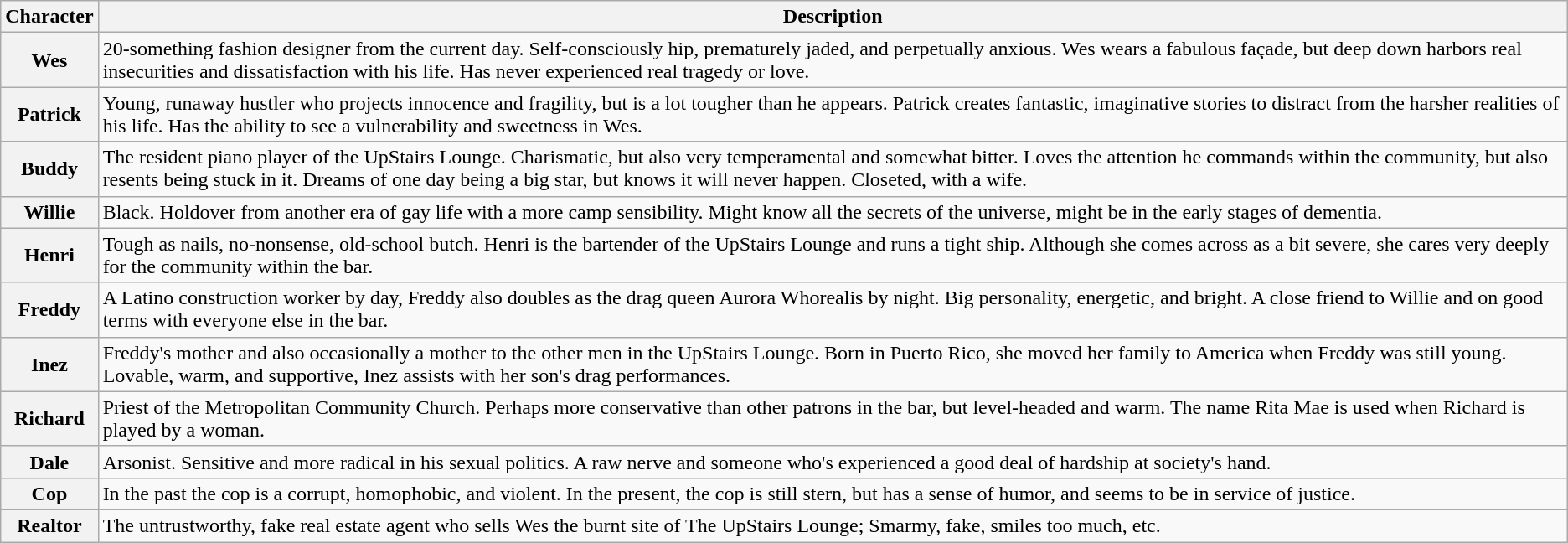<table class="wikitable sortable">
<tr>
<th style="text-align:center;">Character</th>
<th scope="col" class="unsortable">Description</th>
</tr>
<tr>
<th style="text-align:center;">Wes</th>
<td>20-something fashion designer from the current day. Self-consciously hip, prematurely jaded, and perpetually anxious. Wes wears a fabulous façade, but deep down harbors real insecurities and dissatisfaction with his life. Has never experienced real tragedy or love.</td>
</tr>
<tr>
<th style="text-align:center;">Patrick</th>
<td>Young, runaway hustler who projects innocence and fragility, but is a lot tougher than he appears. Patrick creates fantastic, imaginative stories to distract from the harsher realities of his life. Has the ability to see a vulnerability and sweetness in Wes.</td>
</tr>
<tr>
<th style="text-align:center;">Buddy</th>
<td>The resident piano player of the UpStairs Lounge. Charismatic, but also very temperamental and somewhat bitter. Loves the attention he commands within the community, but also resents being stuck in it. Dreams of one day being a big star, but knows it will never happen. Closeted, with a wife.</td>
</tr>
<tr>
<th style="text-align:center;">Willie</th>
<td>Black. Holdover from another era of gay life with a more camp sensibility. Might know all the secrets of the universe, might be in the early stages of dementia.</td>
</tr>
<tr>
<th style="text-align:center;">Henri</th>
<td>Tough as nails, no-nonsense, old-school butch. Henri is the bartender of the UpStairs Lounge and runs a tight ship. Although she comes across as a bit severe, she cares very deeply for the community within the bar.</td>
</tr>
<tr>
<th style="text-align:center;">Freddy</th>
<td>A Latino construction worker by day, Freddy also doubles as the drag queen Aurora Whorealis by night. Big personality, energetic, and bright. A close friend to Willie and on good terms with everyone else in the bar.</td>
</tr>
<tr>
<th style="text-align:center;">Inez</th>
<td>Freddy's mother and also occasionally a mother to the other men in the UpStairs Lounge. Born in Puerto Rico, she moved her family to America when Freddy was still young. Lovable, warm, and supportive, Inez assists with her son's drag performances.</td>
</tr>
<tr>
<th style="text-align:center;">Richard</th>
<td>Priest of the Metropolitan Community Church. Perhaps more conservative than other patrons in the bar, but level-headed and warm. The name Rita Mae is used when Richard is played by a woman.</td>
</tr>
<tr>
<th style="text-align:center;">Dale</th>
<td>Arsonist. Sensitive and more radical in his sexual politics. A raw nerve and someone who's experienced a good deal of hardship at society's hand.</td>
</tr>
<tr>
<th style="text-align:center;">Cop</th>
<td>In the past the cop is a corrupt, homophobic, and violent. In the present, the cop is still stern, but has a sense of humor, and seems to be in service of justice.</td>
</tr>
<tr>
<th style="text-align:center;">Realtor</th>
<td>The untrustworthy, fake real estate agent who sells Wes the burnt site of The UpStairs Lounge; Smarmy, fake, smiles too much, etc.</td>
</tr>
</table>
